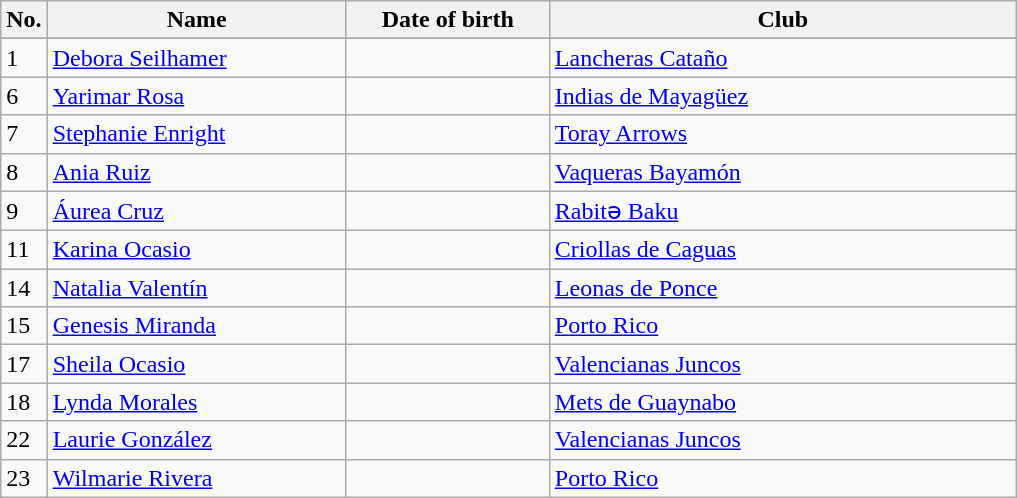<table class=wikitable sortable style=font-size:100%; text-align:center;>
<tr>
<th>No.</th>
<th style=width:12em>Name</th>
<th style=width:8em>Date of birth</th>
<th style=width:19em>Club</th>
</tr>
<tr>
</tr>
<tr ||>
</tr>
<tr>
<td>1</td>
<td><a href='#'>Debora Seilhamer</a></td>
<td></td>
<td><a href='#'>Lancheras Cataño</a></td>
</tr>
<tr>
<td>6</td>
<td><a href='#'>Yarimar Rosa </a></td>
<td></td>
<td><a href='#'>Indias de Mayagüez</a></td>
</tr>
<tr>
<td>7</td>
<td><a href='#'>Stephanie Enright</a></td>
<td></td>
<td><a href='#'>Toray Arrows</a></td>
</tr>
<tr>
<td>8</td>
<td><a href='#'>Ania Ruiz</a></td>
<td></td>
<td><a href='#'>Vaqueras Bayamón</a></td>
</tr>
<tr>
<td>9</td>
<td><a href='#'>Áurea Cruz</a></td>
<td></td>
<td><a href='#'>Rabitə Baku</a></td>
</tr>
<tr>
<td>11</td>
<td><a href='#'>Karina Ocasio</a></td>
<td></td>
<td><a href='#'>Criollas de Caguas</a></td>
</tr>
<tr>
<td>14</td>
<td><a href='#'>Natalia Valentín</a></td>
<td></td>
<td><a href='#'>Leonas de Ponce</a></td>
</tr>
<tr>
<td>15</td>
<td><a href='#'>Genesis Miranda</a></td>
<td></td>
<td><a href='#'>Porto Rico</a></td>
</tr>
<tr>
<td>17</td>
<td><a href='#'>Sheila Ocasio</a></td>
<td></td>
<td><a href='#'>Valencianas Juncos</a></td>
</tr>
<tr>
<td>18</td>
<td><a href='#'>Lynda Morales</a></td>
<td></td>
<td><a href='#'>Mets de Guaynabo</a></td>
</tr>
<tr>
<td>22</td>
<td><a href='#'>Laurie González</a></td>
<td></td>
<td><a href='#'>Valencianas Juncos</a></td>
</tr>
<tr>
<td>23</td>
<td><a href='#'>Wilmarie Rivera</a></td>
<td></td>
<td><a href='#'>Porto Rico</a></td>
</tr>
</table>
